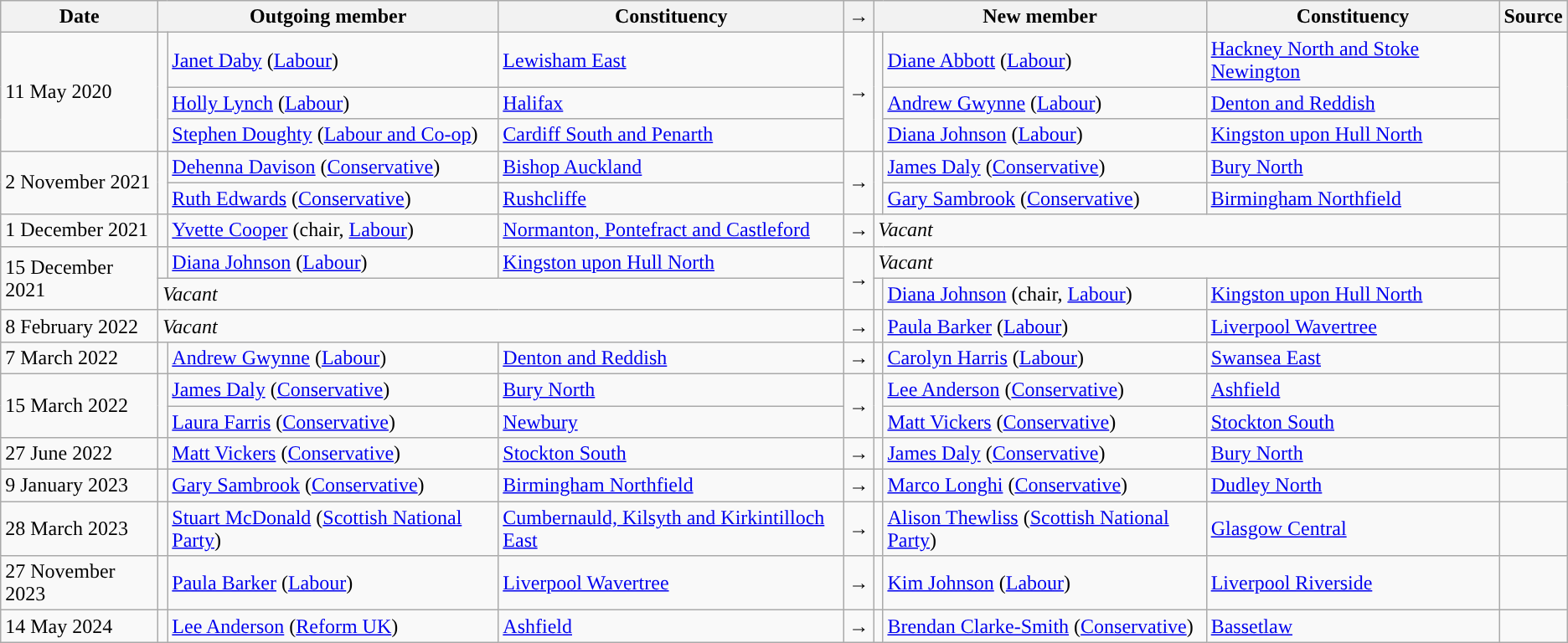<table class="wikitable">
<tr>
<th valign="top">Date</th>
<th colspan="2" valign="top">Outgoing member</th>
<th valign="top">Constituency</th>
<th>→</th>
<th colspan="2" valign="top">New member</th>
<th valign="top">Constituency</th>
<th valign="top">Source</th>
</tr>
<tr>
<td rowspan="3">11 May 2020</td>
<td rowspan="3" style="color:inherit;background:"></td>
<td><a href='#'>Janet Daby</a> (<a href='#'>Labour</a>)</td>
<td><a href='#'>Lewisham East</a></td>
<td rowspan="3">→</td>
<td rowspan="3" style="color:inherit;background:"></td>
<td><a href='#'>Diane Abbott</a> (<a href='#'>Labour</a>)</td>
<td><a href='#'>Hackney North and Stoke Newington</a></td>
<td rowspan="3"></td>
</tr>
<tr>
<td><a href='#'>Holly Lynch</a> (<a href='#'>Labour</a>)</td>
<td><a href='#'>Halifax</a></td>
<td><a href='#'>Andrew Gwynne</a> (<a href='#'>Labour</a>)</td>
<td><a href='#'>Denton and Reddish</a></td>
</tr>
<tr>
<td><a href='#'>Stephen Doughty</a> (<a href='#'>Labour and Co-op</a>)</td>
<td><a href='#'>Cardiff South and Penarth</a></td>
<td><a href='#'>Diana Johnson</a> (<a href='#'>Labour</a>)</td>
<td><a href='#'>Kingston upon Hull North</a></td>
</tr>
<tr>
<td rowspan="2">2 November 2021</td>
<td rowspan="2" style="color:inherit;background:"></td>
<td><a href='#'>Dehenna Davison</a> (<a href='#'>Conservative</a>)</td>
<td><a href='#'>Bishop Auckland</a></td>
<td rowspan="2">→</td>
<td rowspan="2" style="color:inherit;background:"></td>
<td><a href='#'>James Daly</a> (<a href='#'>Conservative</a>)</td>
<td><a href='#'>Bury North</a></td>
<td rowspan="2"></td>
</tr>
<tr>
<td><a href='#'>Ruth Edwards</a> (<a href='#'>Conservative</a>)</td>
<td><a href='#'>Rushcliffe</a></td>
<td><a href='#'>Gary Sambrook</a> (<a href='#'>Conservative</a>)</td>
<td><a href='#'>Birmingham Northfield</a></td>
</tr>
<tr>
<td>1 December 2021</td>
<td style="color:inherit;background:"></td>
<td><a href='#'>Yvette Cooper</a> (chair, <a href='#'>Labour</a>)</td>
<td><a href='#'>Normanton, Pontefract and Castleford</a></td>
<td>→</td>
<td colspan=3><em>Vacant</em></td>
<td></td>
</tr>
<tr>
<td rowspan="2">15 December 2021</td>
<td style="color:inherit;background:"></td>
<td><a href='#'>Diana Johnson</a> (<a href='#'>Labour</a>)</td>
<td><a href='#'>Kingston upon Hull North</a></td>
<td rowspan="2">→</td>
<td colspan="3"><em>Vacant</em></td>
<td rowspan="2"></td>
</tr>
<tr>
<td colspan="3"><em>Vacant</em></td>
<td style="color:inherit;background:"></td>
<td><a href='#'>Diana Johnson</a> (chair, <a href='#'>Labour</a>)</td>
<td><a href='#'>Kingston upon Hull North</a></td>
</tr>
<tr>
<td>8 February 2022</td>
<td colspan=3><em>Vacant</em></td>
<td>→</td>
<td style="color:inherit;background:"></td>
<td><a href='#'>Paula Barker</a> (<a href='#'>Labour</a>)</td>
<td><a href='#'>Liverpool Wavertree</a></td>
<td></td>
</tr>
<tr>
<td>7 March 2022</td>
<td style="color:inherit;background:"></td>
<td><a href='#'>Andrew Gwynne</a> (<a href='#'>Labour</a>)</td>
<td><a href='#'>Denton and Reddish</a></td>
<td>→</td>
<td style="color:inherit;background:"></td>
<td><a href='#'>Carolyn Harris</a> (<a href='#'>Labour</a>)</td>
<td><a href='#'>Swansea East</a></td>
<td></td>
</tr>
<tr>
<td rowspan="2">15 March 2022</td>
<td rowspan="2" style="color:inherit;background:"></td>
<td><a href='#'>James Daly</a> (<a href='#'>Conservative</a>)</td>
<td><a href='#'>Bury North</a></td>
<td rowspan="2">→</td>
<td rowspan="2" style="color:inherit;background:"></td>
<td><a href='#'>Lee Anderson</a> (<a href='#'>Conservative</a>)</td>
<td><a href='#'>Ashfield</a></td>
<td rowspan="2"></td>
</tr>
<tr>
<td><a href='#'>Laura Farris</a> (<a href='#'>Conservative</a>)</td>
<td><a href='#'>Newbury</a></td>
<td><a href='#'>Matt Vickers</a> (<a href='#'>Conservative</a>)</td>
<td><a href='#'>Stockton South</a></td>
</tr>
<tr>
<td>27 June 2022</td>
<td style="color:inherit;background:"></td>
<td><a href='#'>Matt Vickers</a> (<a href='#'>Conservative</a>)</td>
<td><a href='#'>Stockton South</a></td>
<td>→</td>
<td style="color:inherit;background:"></td>
<td><a href='#'>James Daly</a> (<a href='#'>Conservative</a>)</td>
<td><a href='#'>Bury North</a></td>
<td></td>
</tr>
<tr>
<td>9 January 2023</td>
<td style="color:inherit;background:"></td>
<td><a href='#'>Gary Sambrook</a> (<a href='#'>Conservative</a>)</td>
<td><a href='#'>Birmingham Northfield</a></td>
<td>→</td>
<td style="color:inherit;background:"></td>
<td><a href='#'>Marco Longhi</a> (<a href='#'>Conservative</a>)</td>
<td><a href='#'>Dudley North</a></td>
<td></td>
</tr>
<tr>
<td>28 March 2023</td>
<td style="color:inherit;background:"></td>
<td><a href='#'>Stuart McDonald</a> (<a href='#'>Scottish National Party</a>)</td>
<td><a href='#'>Cumbernauld, Kilsyth and Kirkintilloch East</a></td>
<td>→</td>
<td style="color:inherit;background:"></td>
<td><a href='#'>Alison Thewliss</a> (<a href='#'>Scottish National Party</a>)</td>
<td><a href='#'>Glasgow Central</a></td>
<td></td>
</tr>
<tr>
<td>27 November 2023</td>
<td style="color:inherit;background:"></td>
<td><a href='#'>Paula Barker</a> (<a href='#'>Labour</a>)</td>
<td><a href='#'>Liverpool Wavertree</a></td>
<td>→</td>
<td style="color:inherit;background:"></td>
<td><a href='#'>Kim Johnson</a> (<a href='#'>Labour</a>)</td>
<td><a href='#'>Liverpool Riverside</a></td>
<td></td>
</tr>
<tr>
<td>14 May 2024</td>
<td style="color:inherit;background:"></td>
<td><a href='#'>Lee Anderson</a> (<a href='#'>Reform UK</a>)</td>
<td><a href='#'>Ashfield</a></td>
<td>→</td>
<td style="color:inherit;background:"></td>
<td><a href='#'>Brendan Clarke-Smith</a> (<a href='#'>Conservative</a>)</td>
<td><a href='#'>Bassetlaw</a></td>
<td></td>
</tr>
</table>
